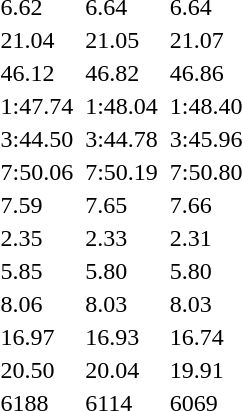<table>
<tr>
<td></td>
<td></td>
<td>6.62</td>
<td></td>
<td>6.64</td>
<td></td>
<td>6.64</td>
</tr>
<tr>
<td></td>
<td></td>
<td>21.04</td>
<td></td>
<td>21.05</td>
<td></td>
<td>21.07</td>
</tr>
<tr>
<td></td>
<td></td>
<td>46.12</td>
<td></td>
<td>46.82</td>
<td></td>
<td>46.86</td>
</tr>
<tr>
<td></td>
<td></td>
<td>1:47.74</td>
<td></td>
<td>1:48.04</td>
<td></td>
<td>1:48.40</td>
</tr>
<tr>
<td></td>
<td></td>
<td>3:44.50</td>
<td></td>
<td>3:44.78</td>
<td></td>
<td>3:45.96</td>
</tr>
<tr>
<td></td>
<td></td>
<td>7:50.06</td>
<td></td>
<td>7:50.19</td>
<td></td>
<td>7:50.80</td>
</tr>
<tr>
<td></td>
<td></td>
<td>7.59</td>
<td></td>
<td>7.65</td>
<td></td>
<td>7.66</td>
</tr>
<tr>
<td></td>
<td></td>
<td>2.35</td>
<td></td>
<td>2.33</td>
<td></td>
<td>2.31</td>
</tr>
<tr>
<td></td>
<td></td>
<td>5.85</td>
<td></td>
<td>5.80</td>
<td></td>
<td>5.80</td>
</tr>
<tr>
<td></td>
<td></td>
<td>8.06</td>
<td></td>
<td>8.03</td>
<td></td>
<td>8.03</td>
</tr>
<tr>
<td></td>
<td></td>
<td>16.97</td>
<td></td>
<td>16.93</td>
<td></td>
<td>16.74</td>
</tr>
<tr>
<td></td>
<td></td>
<td>20.50</td>
<td></td>
<td>20.04</td>
<td></td>
<td>19.91</td>
</tr>
<tr>
<td></td>
<td></td>
<td>6188</td>
<td></td>
<td>6114</td>
<td></td>
<td>6069</td>
</tr>
</table>
